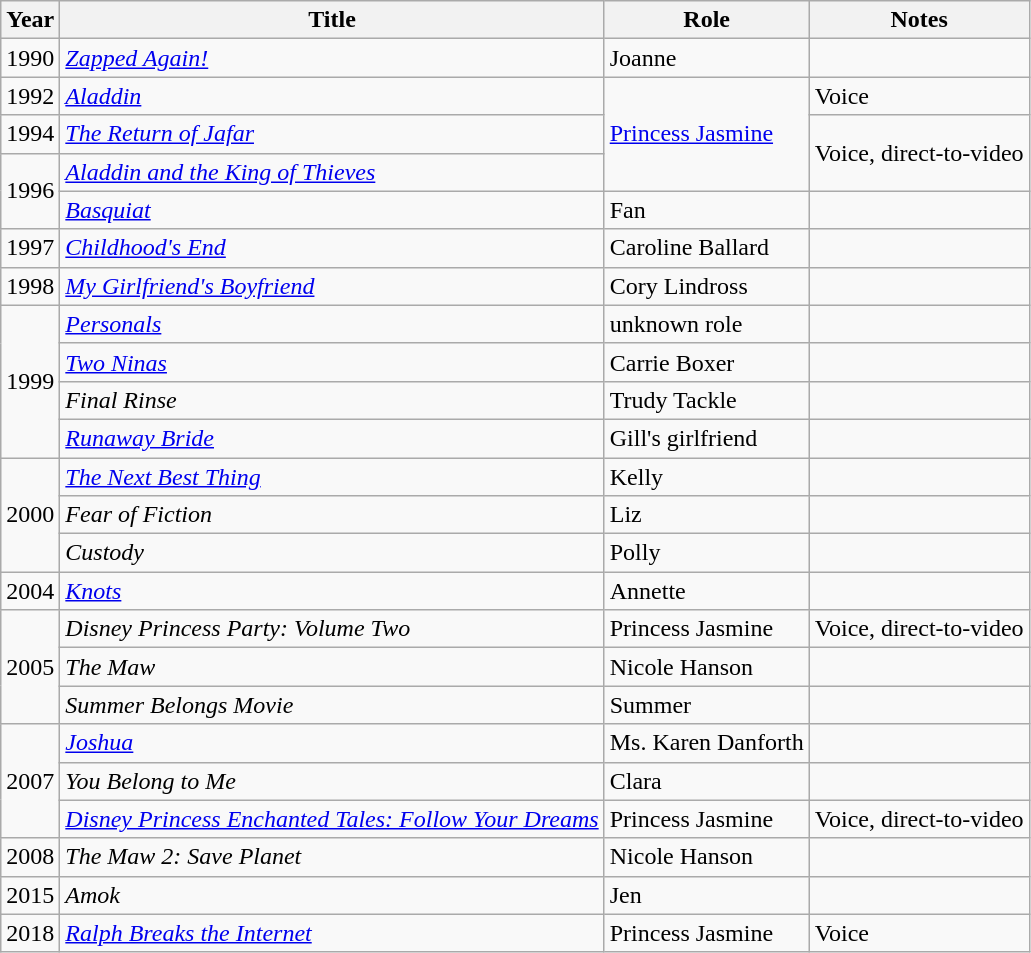<table class="wikitable sortable">
<tr>
<th>Year</th>
<th>Title</th>
<th>Role</th>
<th class="unsortable">Notes</th>
</tr>
<tr>
<td>1990</td>
<td><em><a href='#'>Zapped Again!</a></em></td>
<td>Joanne</td>
<td></td>
</tr>
<tr>
<td>1992</td>
<td><em><a href='#'>Aladdin</a></em></td>
<td rowspan="3"><a href='#'>Princess Jasmine</a></td>
<td>Voice</td>
</tr>
<tr>
<td>1994</td>
<td><em><a href='#'>The Return of Jafar</a></em></td>
<td rowspan="2">Voice, direct-to-video</td>
</tr>
<tr>
<td rowspan="2">1996</td>
<td><em><a href='#'>Aladdin and the King of Thieves</a></em></td>
</tr>
<tr>
<td><em><a href='#'>Basquiat</a></em></td>
<td>Fan</td>
<td></td>
</tr>
<tr>
<td>1997</td>
<td><em><a href='#'>Childhood's End</a></em></td>
<td>Caroline Ballard</td>
<td></td>
</tr>
<tr>
<td>1998</td>
<td><em><a href='#'>My Girlfriend's Boyfriend</a></em></td>
<td>Cory Lindross</td>
<td></td>
</tr>
<tr>
<td rowspan="4">1999</td>
<td><em><a href='#'>Personals</a></em></td>
<td>unknown role</td>
<td></td>
</tr>
<tr>
<td><em><a href='#'>Two Ninas</a></em></td>
<td>Carrie Boxer</td>
<td></td>
</tr>
<tr>
<td><em>Final Rinse</em></td>
<td>Trudy Tackle</td>
<td></td>
</tr>
<tr>
<td><em><a href='#'>Runaway Bride</a></em></td>
<td>Gill's girlfriend</td>
<td></td>
</tr>
<tr>
<td rowspan="3">2000</td>
<td><em><a href='#'>The Next Best Thing</a></em></td>
<td>Kelly</td>
<td></td>
</tr>
<tr>
<td><em>Fear of Fiction</em></td>
<td>Liz</td>
<td></td>
</tr>
<tr>
<td><em>Custody</em></td>
<td>Polly</td>
<td></td>
</tr>
<tr>
<td>2004</td>
<td><em><a href='#'>Knots</a></em></td>
<td>Annette</td>
<td></td>
</tr>
<tr>
<td rowspan="3">2005</td>
<td><em>Disney Princess Party: Volume Two</em></td>
<td>Princess Jasmine</td>
<td>Voice, direct-to-video</td>
</tr>
<tr>
<td><em>The Maw</em></td>
<td>Nicole Hanson</td>
<td></td>
</tr>
<tr>
<td><em>Summer Belongs Movie</em></td>
<td>Summer</td>
<td></td>
</tr>
<tr>
<td rowspan="3">2007</td>
<td><em><a href='#'>Joshua</a></em></td>
<td>Ms. Karen Danforth</td>
<td></td>
</tr>
<tr>
<td><em>You Belong to Me</em></td>
<td>Clara</td>
<td></td>
</tr>
<tr>
<td><em><a href='#'>Disney Princess Enchanted Tales: Follow Your Dreams</a></em></td>
<td>Princess Jasmine</td>
<td>Voice, direct-to-video</td>
</tr>
<tr>
<td>2008</td>
<td><em>The Maw 2: Save Planet</em></td>
<td>Nicole Hanson</td>
<td></td>
</tr>
<tr>
<td>2015</td>
<td><em>Amok</em></td>
<td>Jen</td>
<td></td>
</tr>
<tr>
<td>2018</td>
<td><em><a href='#'>Ralph Breaks the Internet</a></em></td>
<td>Princess Jasmine</td>
<td>Voice</td>
</tr>
</table>
